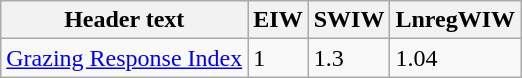<table class="wikitable">
<tr>
<th>Header text</th>
<th>EIW</th>
<th>SWIW</th>
<th>LnregWIW</th>
</tr>
<tr>
<td><a href='#'>Grazing Response Index</a></td>
<td>1</td>
<td>1.3</td>
<td>1.04</td>
</tr>
</table>
